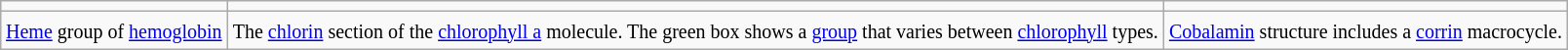<table class="wikitable" style="margin: 1em auto 1em auto; text-align: center;">
<tr>
<td></td>
<td></td>
<td></td>
</tr>
<tr>
<td><small><a href='#'>Heme</a> group of <a href='#'>hemoglobin</a></small></td>
<td><small>The <a href='#'>chlorin</a> section of the <a href='#'>chlorophyll a</a> molecule. The green box shows a <a href='#'>group</a> that varies between <a href='#'>chlorophyll</a> types.</small></td>
<td><small><a href='#'>Cobalamin</a> structure includes a <a href='#'>corrin</a> macrocycle.</small></td>
</tr>
</table>
